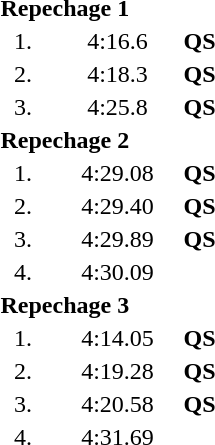<table style="text-align:center">
<tr>
<td colspan=4 align=left><strong>Repechage 1</strong></td>
</tr>
<tr>
<td width=30>1.</td>
<td align=left></td>
<td width=80>4:16.6</td>
<td><strong>QS</strong></td>
</tr>
<tr>
<td>2.</td>
<td align=left></td>
<td>4:18.3</td>
<td><strong>QS</strong></td>
</tr>
<tr>
<td>3.</td>
<td align=left></td>
<td>4:25.8</td>
<td><strong>QS</strong></td>
</tr>
<tr>
<td colspan=4 align=left><strong>Repechage 2</strong></td>
</tr>
<tr>
<td>1.</td>
<td align=left></td>
<td>4:29.08</td>
<td><strong>QS</strong></td>
</tr>
<tr>
<td>2.</td>
<td align=left></td>
<td>4:29.40</td>
<td><strong>QS</strong></td>
</tr>
<tr>
<td>3.</td>
<td align=left></td>
<td>4:29.89</td>
<td><strong>QS</strong></td>
</tr>
<tr>
<td>4.</td>
<td align=left></td>
<td>4:30.09</td>
<td></td>
</tr>
<tr>
<td colspan=4 align=left><strong>Repechage 3</strong></td>
</tr>
<tr>
<td>1.</td>
<td align=left></td>
<td>4:14.05</td>
<td><strong>QS</strong></td>
</tr>
<tr>
<td>2.</td>
<td align=left></td>
<td>4:19.28</td>
<td><strong>QS</strong></td>
</tr>
<tr>
<td>3.</td>
<td align=left></td>
<td>4:20.58</td>
<td><strong>QS</strong></td>
</tr>
<tr>
<td>4.</td>
<td align=left></td>
<td>4:31.69</td>
<td></td>
</tr>
</table>
